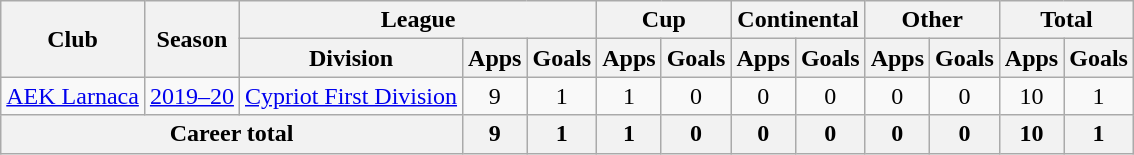<table class="wikitable" style="text-align: center">
<tr>
<th rowspan="2">Club</th>
<th rowspan="2">Season</th>
<th colspan="3">League</th>
<th colspan="2">Cup</th>
<th colspan="2">Continental</th>
<th colspan="2">Other</th>
<th colspan="2">Total</th>
</tr>
<tr>
<th>Division</th>
<th>Apps</th>
<th>Goals</th>
<th>Apps</th>
<th>Goals</th>
<th>Apps</th>
<th>Goals</th>
<th>Apps</th>
<th>Goals</th>
<th>Apps</th>
<th>Goals</th>
</tr>
<tr>
<td><a href='#'>AEK Larnaca</a></td>
<td><a href='#'>2019–20</a></td>
<td><a href='#'>Cypriot First Division</a></td>
<td>9</td>
<td>1</td>
<td>1</td>
<td>0</td>
<td>0</td>
<td>0</td>
<td>0</td>
<td>0</td>
<td>10</td>
<td>1</td>
</tr>
<tr>
<th colspan=3>Career total</th>
<th>9</th>
<th>1</th>
<th>1</th>
<th>0</th>
<th>0</th>
<th>0</th>
<th>0</th>
<th>0</th>
<th>10</th>
<th>1</th>
</tr>
</table>
